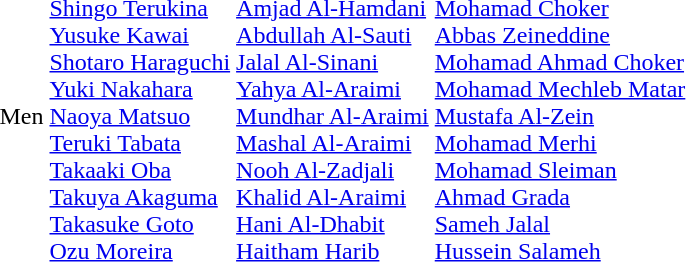<table>
<tr>
<td>Men</td>
<td><br><a href='#'>Shingo Terukina</a><br><a href='#'>Yusuke Kawai</a><br><a href='#'>Shotaro Haraguchi</a><br><a href='#'>Yuki Nakahara</a><br><a href='#'>Naoya Matsuo</a><br><a href='#'>Teruki Tabata</a><br><a href='#'>Takaaki Oba</a><br><a href='#'>Takuya Akaguma</a><br><a href='#'>Takasuke Goto</a><br><a href='#'>Ozu Moreira</a></td>
<td><br><a href='#'>Amjad Al-Hamdani</a><br><a href='#'>Abdullah Al-Sauti</a><br><a href='#'>Jalal Al-Sinani</a><br><a href='#'>Yahya Al-Araimi</a><br><a href='#'>Mundhar Al-Araimi</a><br><a href='#'>Mashal Al-Araimi</a><br><a href='#'>Nooh Al-Zadjali</a><br><a href='#'>Khalid Al-Araimi</a><br><a href='#'>Hani Al-Dhabit</a><br><a href='#'>Haitham Harib</a></td>
<td><br><a href='#'>Mohamad Choker</a><br><a href='#'>Abbas Zeineddine</a><br><a href='#'>Mohamad Ahmad Choker</a><br><a href='#'>Mohamad Mechleb Matar</a><br><a href='#'>Mustafa Al-Zein</a><br><a href='#'>Mohamad Merhi</a><br><a href='#'>Mohamad Sleiman</a><br><a href='#'>Ahmad Grada</a><br><a href='#'>Sameh Jalal</a><br><a href='#'>Hussein Salameh</a></td>
</tr>
</table>
